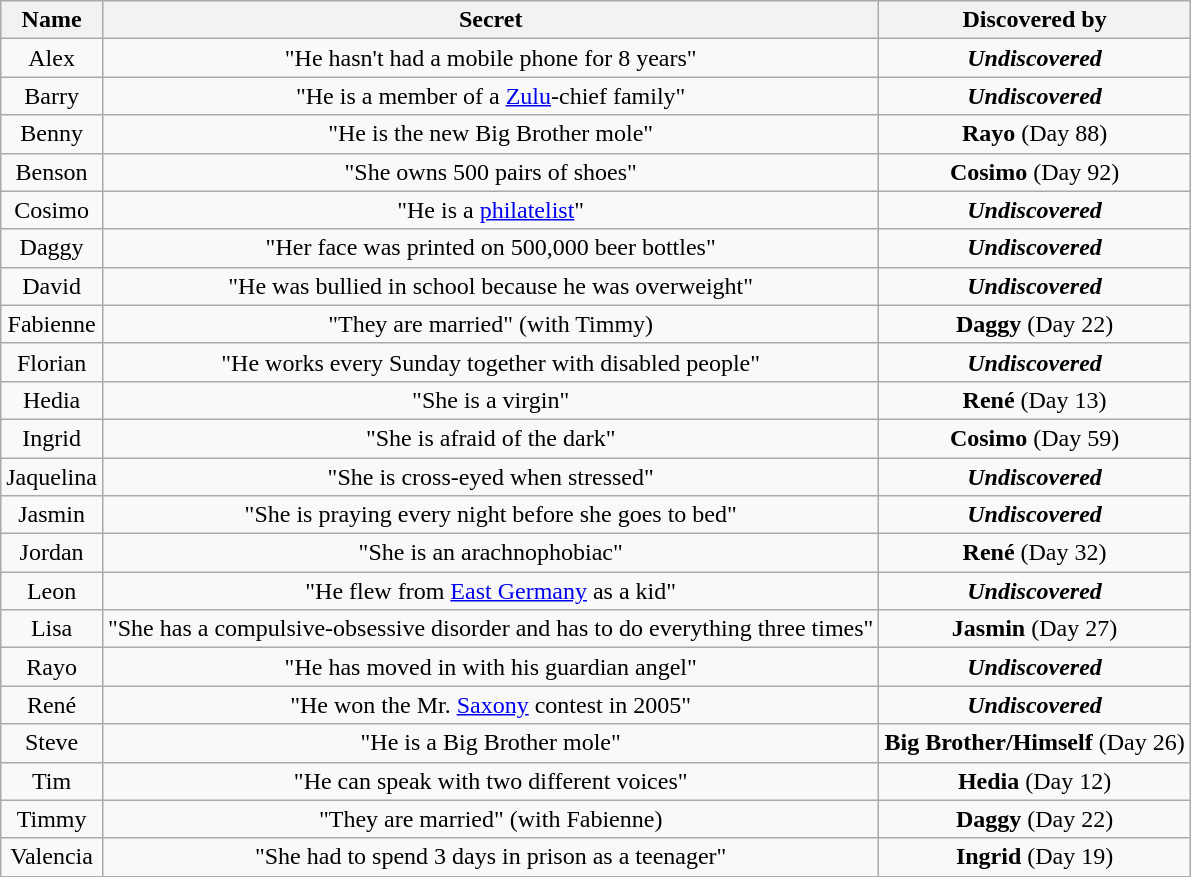<table class="wikitable sortable centre" style="text-align:center;font-size:100%;">
<tr>
<th>Name</th>
<th>Secret</th>
<th>Discovered by</th>
</tr>
<tr>
<td>Alex</td>
<td>"He hasn't had a mobile phone for 8 years"</td>
<td><strong><em>Undiscovered</em></strong></td>
</tr>
<tr>
<td>Barry</td>
<td>"He is a member of a <a href='#'>Zulu</a>-chief family"</td>
<td><strong><em>Undiscovered</em></strong></td>
</tr>
<tr>
<td>Benny</td>
<td>"He is the new Big Brother mole"</td>
<td><strong>Rayo</strong> (Day 88)</td>
</tr>
<tr>
<td>Benson</td>
<td>"She owns 500 pairs of shoes"</td>
<td><strong>Cosimo</strong> (Day 92)</td>
</tr>
<tr>
<td>Cosimo</td>
<td>"He is a <a href='#'>philatelist</a>"</td>
<td><strong><em>Undiscovered</em></strong></td>
</tr>
<tr>
<td>Daggy</td>
<td>"Her face was printed on 500,000 beer bottles"</td>
<td><strong><em>Undiscovered</em></strong></td>
</tr>
<tr>
<td>David</td>
<td>"He was bullied in school because he was overweight"</td>
<td><strong><em>Undiscovered</em></strong></td>
</tr>
<tr>
<td>Fabienne</td>
<td>"They are married" (with Timmy)</td>
<td><strong>Daggy</strong> (Day 22)</td>
</tr>
<tr>
<td>Florian</td>
<td>"He works every Sunday together with disabled people"</td>
<td><strong><em>Undiscovered</em></strong></td>
</tr>
<tr>
<td>Hedia</td>
<td>"She is a virgin"</td>
<td><strong>René</strong> (Day 13)</td>
</tr>
<tr>
<td>Ingrid</td>
<td>"She is afraid of the dark"</td>
<td><strong>Cosimo</strong> (Day 59)</td>
</tr>
<tr>
<td>Jaquelina</td>
<td>"She is cross-eyed when stressed"</td>
<td><strong><em>Undiscovered</em></strong></td>
</tr>
<tr>
<td>Jasmin</td>
<td>"She is praying every night before she goes to bed"</td>
<td><strong><em>Undiscovered</em></strong></td>
</tr>
<tr>
<td>Jordan</td>
<td>"She is an arachnophobiac"</td>
<td><strong>René</strong> (Day 32)</td>
</tr>
<tr>
<td>Leon</td>
<td>"He flew from <a href='#'>East Germany</a> as a kid"</td>
<td><strong><em>Undiscovered</em></strong></td>
</tr>
<tr>
<td>Lisa</td>
<td>"She has a compulsive-obsessive disorder and has to do everything three times"</td>
<td><strong>Jasmin</strong> (Day 27)</td>
</tr>
<tr>
<td>Rayo</td>
<td>"He has moved in with his guardian angel"</td>
<td><strong><em>Undiscovered</em></strong></td>
</tr>
<tr>
<td>René</td>
<td>"He won the Mr. <a href='#'>Saxony</a> contest in 2005"</td>
<td><strong><em>Undiscovered</em></strong></td>
</tr>
<tr>
<td>Steve</td>
<td>"He is a Big Brother mole"</td>
<td><strong>Big Brother/Himself</strong> (Day 26)</td>
</tr>
<tr>
<td>Tim</td>
<td>"He can speak with two different voices"</td>
<td><strong>Hedia</strong> (Day 12)</td>
</tr>
<tr>
<td>Timmy</td>
<td>"They are married" (with Fabienne)</td>
<td><strong>Daggy</strong> (Day 22)</td>
</tr>
<tr>
<td>Valencia</td>
<td>"She had to spend 3 days in prison as a teenager"</td>
<td><strong>Ingrid</strong> (Day 19)</td>
</tr>
</table>
